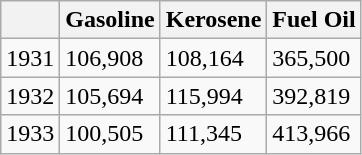<table class=wikitable>
<tr>
<th></th>
<th>Gasoline</th>
<th>Kerosene</th>
<th>Fuel Oil</th>
</tr>
<tr>
<td>1931</td>
<td>106,908</td>
<td>108,164</td>
<td>365,500</td>
</tr>
<tr>
<td>1932</td>
<td>105,694</td>
<td>115,994</td>
<td>392,819</td>
</tr>
<tr>
<td>1933</td>
<td>100,505</td>
<td>111,345</td>
<td>413,966</td>
</tr>
</table>
